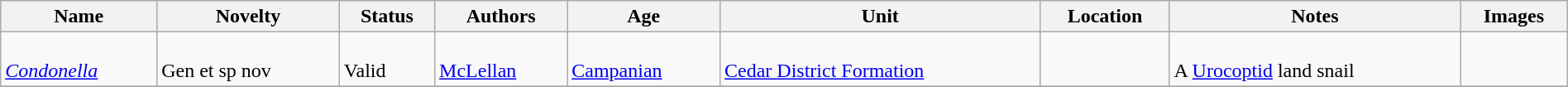<table class="wikitable sortable" align="center" width="100%">
<tr>
<th>Name</th>
<th>Novelty</th>
<th>Status</th>
<th>Authors</th>
<th>Age</th>
<th>Unit</th>
<th>Location</th>
<th>Notes</th>
<th>Images</th>
</tr>
<tr>
<td><br><em><a href='#'>Condonella</a></em></td>
<td><br>Gen et sp nov</td>
<td><br>Valid</td>
<td><br><a href='#'>McLellan</a></td>
<td><br><a href='#'>Campanian</a></td>
<td><br><a href='#'>Cedar District Formation</a></td>
<td></td>
<td><br>A <a href='#'>Urocoptid</a> land snail</td>
<td></td>
</tr>
<tr>
</tr>
</table>
